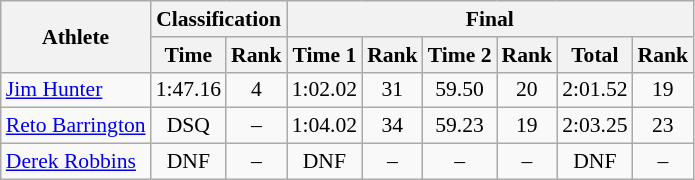<table class="wikitable" style="font-size:90%">
<tr>
<th rowspan="2">Athlete</th>
<th colspan="2">Classification</th>
<th colspan="6">Final</th>
</tr>
<tr>
<th>Time</th>
<th>Rank</th>
<th>Time 1</th>
<th>Rank</th>
<th>Time 2</th>
<th>Rank</th>
<th>Total</th>
<th>Rank</th>
</tr>
<tr>
<td><a href='#'>Jim Hunter</a></td>
<td align="center">1:47.16</td>
<td align="center">4</td>
<td align="center">1:02.02</td>
<td align="center">31</td>
<td align="center">59.50</td>
<td align="center">20</td>
<td align="center">2:01.52</td>
<td align="center">19</td>
</tr>
<tr>
<td><a href='#'>Reto Barrington</a></td>
<td align="center">DSQ</td>
<td align="center">–</td>
<td align="center">1:04.02</td>
<td align="center">34</td>
<td align="center">59.23</td>
<td align="center">19</td>
<td align="center">2:03.25</td>
<td align="center">23</td>
</tr>
<tr>
<td><a href='#'>Derek Robbins</a></td>
<td align="center">DNF</td>
<td align="center">–</td>
<td align="center">DNF</td>
<td align="center">–</td>
<td align="center">–</td>
<td align="center">–</td>
<td align="center">DNF</td>
<td align="center">–</td>
</tr>
</table>
